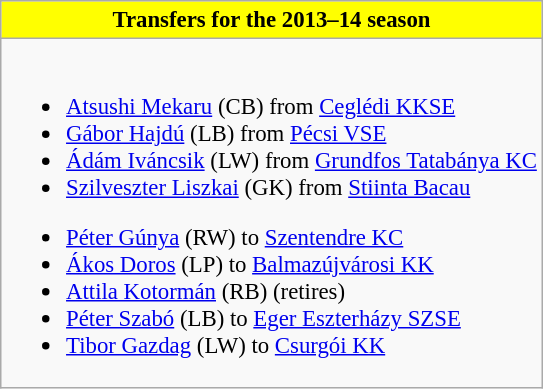<table class="wikitable collapsible collapsed" style="font-size:95%">
<tr>
<th style="color:black; background:yellow"> <strong>Transfers for the 2013–14 season</strong></th>
</tr>
<tr>
<td><br>
<ul><li> <a href='#'>Atsushi Mekaru</a> (CB) from  <a href='#'>Ceglédi KKSE</a></li><li> <a href='#'>Gábor Hajdú</a> (LB) from  <a href='#'>Pécsi VSE</a></li><li> <a href='#'>Ádám Iváncsik</a> (LW) from  <a href='#'>Grundfos Tatabánya KC</a></li><li> <a href='#'>Szilveszter Liszkai</a> (GK) from  <a href='#'>Stiinta Bacau</a></li></ul><ul><li> <a href='#'>Péter Gúnya</a> (RW) to  <a href='#'>Szentendre KC</a></li><li> <a href='#'>Ákos Doros</a> (LP) to  <a href='#'>Balmazújvárosi KK</a></li><li> <a href='#'>Attila Kotormán</a> (RB) (retires)</li><li><a href='#'>Péter Szabó</a> (LB) to  <a href='#'>Eger Eszterházy SZSE</a></li><li> <a href='#'>Tibor Gazdag</a> (LW) to  <a href='#'>Csurgói KK</a></li></ul></td>
</tr>
</table>
